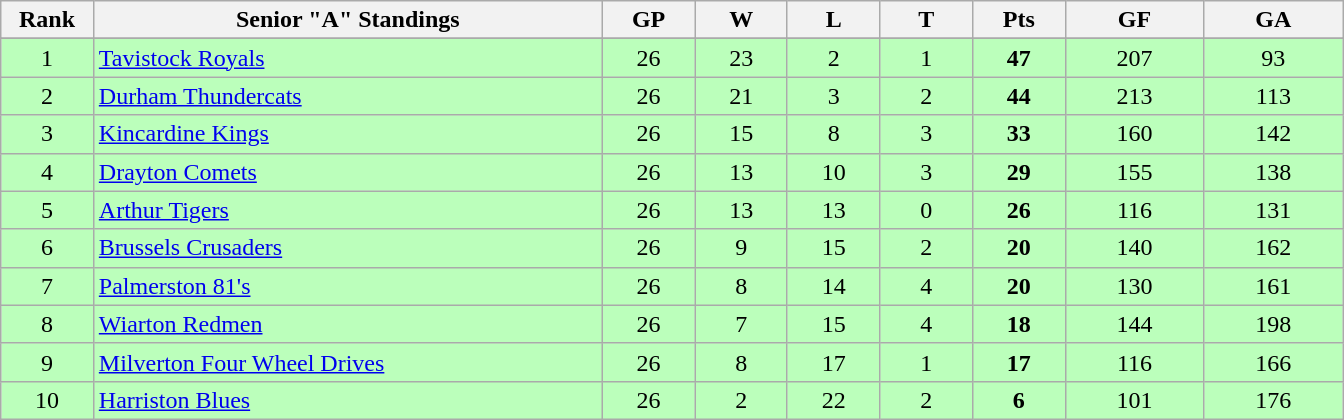<table class="wikitable" style="text-align:center" width:50em">
<tr>
<th bgcolor="#DDDDFF" width="5%">Rank</th>
<th bgcolor="#DDDDFF" width="27.5%">Senior "A" Standings</th>
<th bgcolor="#DDDDFF" width="5%">GP</th>
<th bgcolor="#DDDDFF" width="5%">W</th>
<th bgcolor="#DDDDFF" width="5%">L</th>
<th bgcolor="#DDDDFF" width="5%">T</th>
<th bgcolor="#DDDDFF" width="5%">Pts</th>
<th bgcolor="#DDDDFF" width="7.5%">GF</th>
<th bgcolor="#DDDDFF" width="7.5%">GA</th>
</tr>
<tr>
</tr>
<tr bgcolor="#bbffbb">
<td>1</td>
<td align=left><a href='#'>Tavistock Royals</a></td>
<td>26</td>
<td>23</td>
<td>2</td>
<td>1</td>
<td><strong>47</strong></td>
<td>207</td>
<td>93</td>
</tr>
<tr bgcolor="#bbffbb">
<td>2</td>
<td align=left><a href='#'>Durham Thundercats</a></td>
<td>26</td>
<td>21</td>
<td>3</td>
<td>2</td>
<td><strong>44</strong></td>
<td>213</td>
<td>113</td>
</tr>
<tr bgcolor="#bbffbb">
<td>3</td>
<td align=left><a href='#'>Kincardine Kings</a></td>
<td>26</td>
<td>15</td>
<td>8</td>
<td>3</td>
<td><strong>33</strong></td>
<td>160</td>
<td>142</td>
</tr>
<tr bgcolor="#bbffbb">
<td>4</td>
<td align=left><a href='#'>Drayton Comets</a></td>
<td>26</td>
<td>13</td>
<td>10</td>
<td>3</td>
<td><strong>29</strong></td>
<td>155</td>
<td>138</td>
</tr>
<tr bgcolor="#bbffbb">
<td>5</td>
<td align=left><a href='#'>Arthur Tigers</a></td>
<td>26</td>
<td>13</td>
<td>13</td>
<td>0</td>
<td><strong>26</strong></td>
<td>116</td>
<td>131</td>
</tr>
<tr bgcolor="#bbffbb">
<td>6</td>
<td align=left><a href='#'>Brussels Crusaders</a></td>
<td>26</td>
<td>9</td>
<td>15</td>
<td>2</td>
<td><strong>20</strong></td>
<td>140</td>
<td>162</td>
</tr>
<tr bgcolor="#bbffbb">
<td>7</td>
<td align=left><a href='#'>Palmerston 81's</a></td>
<td>26</td>
<td>8</td>
<td>14</td>
<td>4</td>
<td><strong>20</strong></td>
<td>130</td>
<td>161</td>
</tr>
<tr bgcolor="#bbffbb">
<td>8</td>
<td align=left><a href='#'>Wiarton Redmen</a></td>
<td>26</td>
<td>7</td>
<td>15</td>
<td>4</td>
<td><strong>18</strong></td>
<td>144</td>
<td>198</td>
</tr>
<tr bgcolor="#bbffbb">
<td>9</td>
<td align=left><a href='#'>Milverton Four Wheel Drives</a></td>
<td>26</td>
<td>8</td>
<td>17</td>
<td>1</td>
<td><strong>17</strong></td>
<td>116</td>
<td>166</td>
</tr>
<tr bgcolor="#bbffbb">
<td>10</td>
<td align=left><a href='#'>Harriston Blues</a></td>
<td>26</td>
<td>2</td>
<td>22</td>
<td>2</td>
<td><strong>6</strong></td>
<td>101</td>
<td>176</td>
</tr>
</table>
